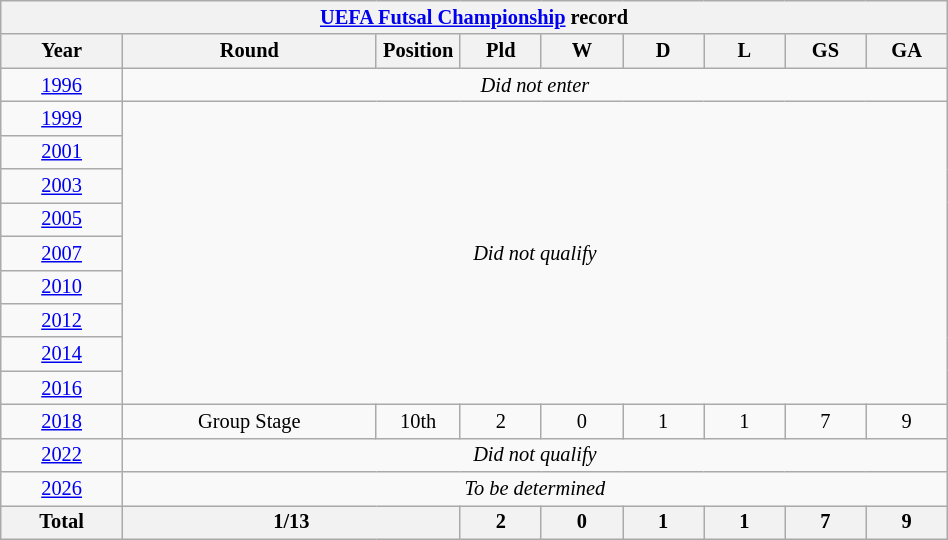<table class="wikitable" width=50% style="text-align: center;font-size:85%;">
<tr>
<th colspan=9><a href='#'>UEFA Futsal Championship</a> record</th>
</tr>
<tr>
<th width=12%>Year</th>
<th width=25%>Round</th>
<th width=6%>Position</th>
<th width=8%>Pld</th>
<th width=8%>W</th>
<th width=8%>D</th>
<th width=8%>L</th>
<th width=8%>GS</th>
<th width=8%>GA</th>
</tr>
<tr>
<td> <a href='#'>1996</a></td>
<td colspan=8><em>Did not enter</em></td>
</tr>
<tr>
<td> <a href='#'>1999</a></td>
<td rowspan=9 colspan=8><em>Did not qualify</em></td>
</tr>
<tr>
<td> <a href='#'>2001</a></td>
</tr>
<tr>
<td> <a href='#'>2003</a></td>
</tr>
<tr>
<td> <a href='#'>2005</a></td>
</tr>
<tr>
<td> <a href='#'>2007</a></td>
</tr>
<tr>
<td> <a href='#'>2010</a></td>
</tr>
<tr>
<td> <a href='#'>2012</a></td>
</tr>
<tr>
<td> <a href='#'>2014</a></td>
</tr>
<tr>
<td> <a href='#'>2016</a></td>
</tr>
<tr>
<td> <a href='#'>2018</a></td>
<td>Group Stage</td>
<td>10th</td>
<td>2</td>
<td>0</td>
<td>1</td>
<td>1</td>
<td>7</td>
<td>9</td>
</tr>
<tr>
<td> <a href='#'>2022</a></td>
<td colspan=8><em>Did not qualify</em></td>
</tr>
<tr>
<td> <a href='#'>2026</a></td>
<td colspan=8><em>To be determined</em></td>
</tr>
<tr>
<th><strong>Total</strong></th>
<th colspan=2>1/13</th>
<th>2</th>
<th>0</th>
<th>1</th>
<th>1</th>
<th>7</th>
<th>9</th>
</tr>
</table>
